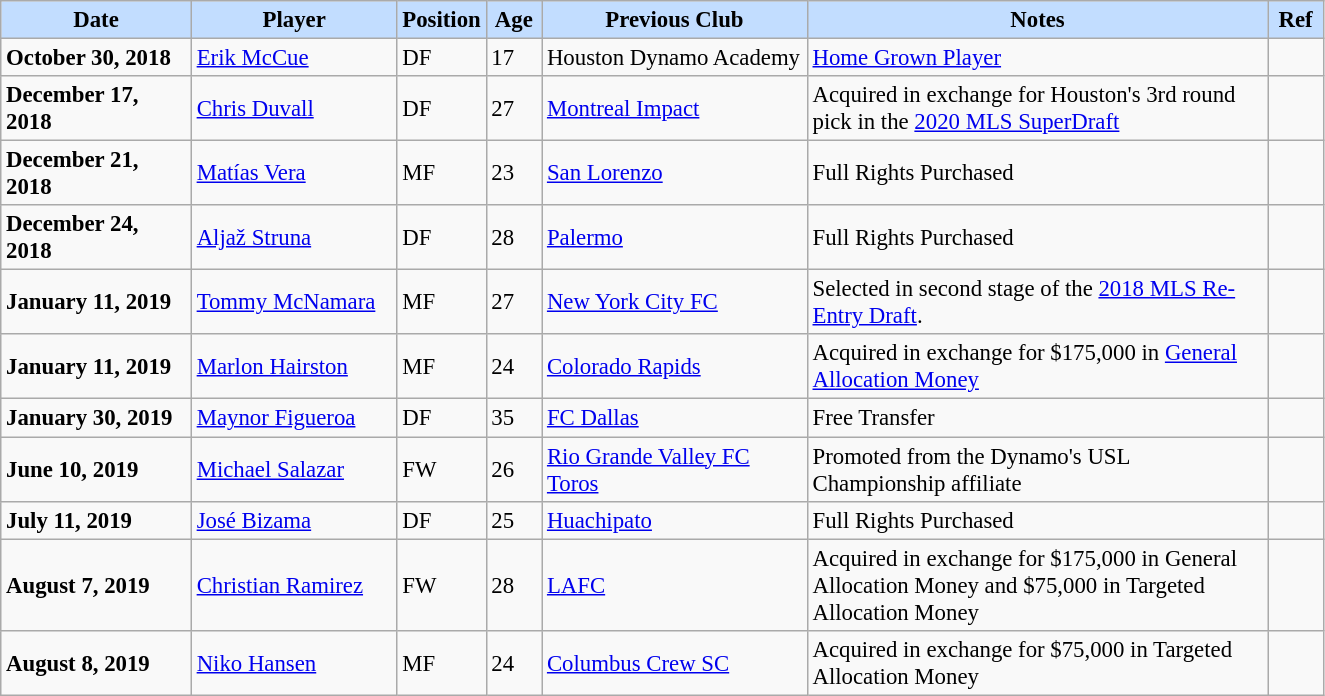<table class="wikitable" style="text-align:left; font-size:95%;">
<tr>
<th style="background:#c2ddff; width:120px;">Date</th>
<th style="background:#c2ddff; width:130px;">Player</th>
<th style="background:#c2ddff; width:50px;">Position</th>
<th style="background:#c2ddff; width:30px;">Age</th>
<th style="background:#c2ddff; width:170px;">Previous Club</th>
<th style="background:#c2ddff; width:300px;">Notes</th>
<th style="background:#c2ddff; width:30px;">Ref</th>
</tr>
<tr>
<td><strong>October 30, 2018</strong></td>
<td> <a href='#'>Erik McCue</a></td>
<td>DF</td>
<td>17</td>
<td> Houston Dynamo Academy</td>
<td><a href='#'>Home Grown Player</a></td>
<td></td>
</tr>
<tr>
<td><strong>December 17, 2018</strong></td>
<td> <a href='#'>Chris Duvall</a></td>
<td>DF</td>
<td>27</td>
<td> <a href='#'>Montreal Impact</a></td>
<td>Acquired in exchange for Houston's 3rd round pick in the <a href='#'>2020 MLS SuperDraft</a></td>
<td></td>
</tr>
<tr>
<td><strong>December 21, 2018</strong></td>
<td> <a href='#'>Matías Vera</a></td>
<td>MF</td>
<td>23</td>
<td> <a href='#'>San Lorenzo</a></td>
<td>Full Rights Purchased</td>
<td></td>
</tr>
<tr>
<td><strong>December 24, 2018</strong></td>
<td> <a href='#'>Aljaž Struna</a></td>
<td>DF</td>
<td>28</td>
<td> <a href='#'>Palermo</a></td>
<td>Full Rights Purchased</td>
<td></td>
</tr>
<tr>
<td><strong>January 11, 2019</strong></td>
<td> <a href='#'>Tommy McNamara</a></td>
<td>MF</td>
<td>27</td>
<td> <a href='#'>New York City FC</a></td>
<td>Selected in second stage of the <a href='#'>2018 MLS Re-Entry Draft</a>.</td>
<td></td>
</tr>
<tr>
<td><strong>January 11, 2019</strong></td>
<td> <a href='#'>Marlon Hairston</a></td>
<td>MF</td>
<td>24</td>
<td> <a href='#'>Colorado Rapids</a></td>
<td>Acquired in exchange for $175,000 in <a href='#'>General Allocation Money</a></td>
<td></td>
</tr>
<tr>
<td><strong>January 30, 2019</strong></td>
<td> <a href='#'>Maynor Figueroa</a></td>
<td>DF</td>
<td>35</td>
<td> <a href='#'>FC Dallas</a></td>
<td>Free Transfer</td>
<td></td>
</tr>
<tr>
<td><strong>June 10, 2019</strong></td>
<td> <a href='#'>Michael Salazar</a></td>
<td>FW</td>
<td>26</td>
<td> <a href='#'>Rio Grande Valley FC Toros</a></td>
<td>Promoted from the Dynamo's USL Championship affiliate</td>
<td></td>
</tr>
<tr>
<td><strong>July 11, 2019</strong></td>
<td> <a href='#'>José Bizama</a></td>
<td>DF</td>
<td>25</td>
<td> <a href='#'>Huachipato</a></td>
<td>Full Rights Purchased</td>
<td></td>
</tr>
<tr>
<td><strong>August 7, 2019</strong></td>
<td> <a href='#'>Christian Ramirez</a></td>
<td>FW</td>
<td>28</td>
<td> <a href='#'>LAFC</a></td>
<td>Acquired in exchange for $175,000 in General Allocation Money and $75,000 in Targeted Allocation Money</td>
<td></td>
</tr>
<tr>
<td><strong>August 8, 2019</strong></td>
<td> <a href='#'>Niko Hansen</a></td>
<td>MF</td>
<td>24</td>
<td> <a href='#'>Columbus Crew SC</a></td>
<td>Acquired in exchange for $75,000 in Targeted Allocation Money</td>
<td></td>
</tr>
</table>
